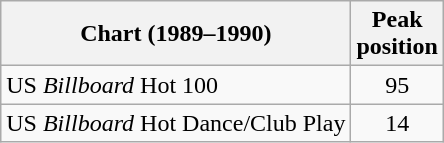<table class="wikitable sortable">
<tr>
<th>Chart (1989–1990)</th>
<th>Peak<br>position</th>
</tr>
<tr>
<td>US <em>Billboard</em> Hot 100</td>
<td style="text-align:center;">95</td>
</tr>
<tr>
<td>US <em>Billboard</em> Hot Dance/Club Play</td>
<td style="text-align:center;">14</td>
</tr>
</table>
